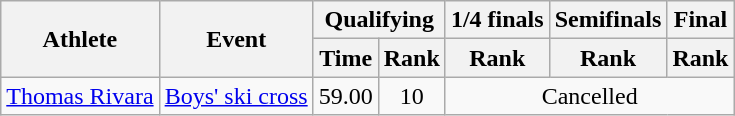<table class="wikitable">
<tr>
<th rowspan="2">Athlete</th>
<th rowspan="2">Event</th>
<th colspan="2">Qualifying</th>
<th colspan="1">1/4 finals</th>
<th colspan="1">Semifinals</th>
<th colspan="1">Final</th>
</tr>
<tr>
<th>Time</th>
<th>Rank</th>
<th>Rank</th>
<th>Rank</th>
<th>Rank</th>
</tr>
<tr>
<td><a href='#'>Thomas Rivara</a></td>
<td><a href='#'>Boys' ski cross</a></td>
<td align="center">59.00</td>
<td align="center">10</td>
<td align="center" colspan=3>Cancelled</td>
</tr>
</table>
